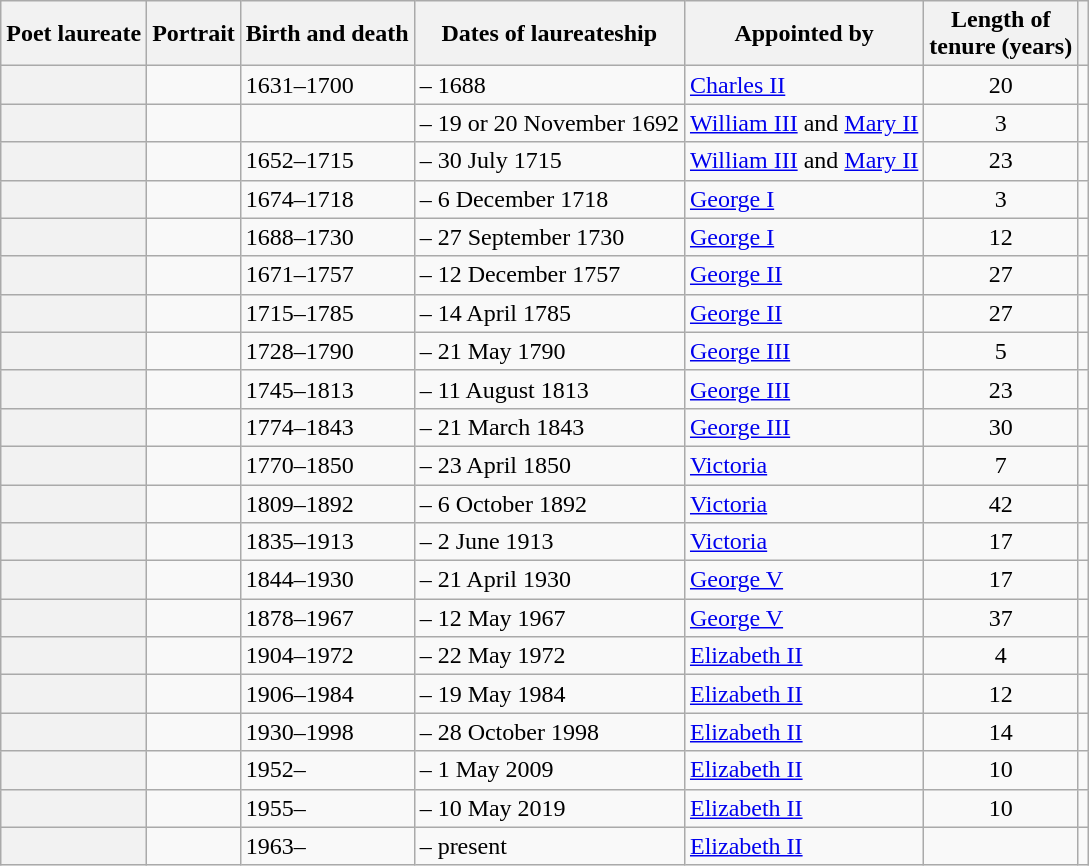<table class="wikitable plainrowheaders sortable" style="margin-right: 0;">
<tr>
<th scope="col">Poet laureate</th>
<th scope="col" class="unsortable">Portrait</th>
<th scope="col">Birth and death</th>
<th scope="col">Dates of laureateship</th>
<th scope="col">Appointed by</th>
<th scope="col">Length of<br>tenure (years)</th>
<th scope="col" class="unsortable"></th>
</tr>
<tr>
<th scope="row"></th>
<td></td>
<td>1631–1700</td>
<td> – 1688</td>
<td><a href='#'>Charles II</a></td>
<td style="text-align: center;">20</td>
<td style="text-align: center;"></td>
</tr>
<tr>
<th scope="row"></th>
<td></td>
<td></td>
<td> – 19 or 20 November 1692</td>
<td><a href='#'>William III</a> and <a href='#'>Mary II</a></td>
<td style="text-align: center;">3</td>
<td style="text-align: center;"></td>
</tr>
<tr>
<th scope="row"></th>
<td></td>
<td>1652–1715</td>
<td> – 30 July 1715</td>
<td><a href='#'>William III</a> and <a href='#'>Mary II</a></td>
<td style="text-align: center;">23</td>
<td style="text-align: center;"></td>
</tr>
<tr>
<th scope="row"></th>
<td></td>
<td>1674–1718</td>
<td> – 6 December 1718</td>
<td><a href='#'>George I</a></td>
<td style="text-align: center;">3</td>
<td style="text-align: center;"></td>
</tr>
<tr>
<th scope="row"></th>
<td></td>
<td>1688–1730</td>
<td> – 27 September 1730</td>
<td><a href='#'>George I</a></td>
<td style="text-align: center;">12</td>
<td style="text-align: center;"></td>
</tr>
<tr>
<th scope="row"></th>
<td></td>
<td>1671–1757</td>
<td> – 12 December 1757</td>
<td><a href='#'>George II</a></td>
<td style="text-align: center;">27</td>
<td style="text-align: center;"></td>
</tr>
<tr>
<th scope="row"></th>
<td></td>
<td>1715–1785</td>
<td> – 14 April 1785</td>
<td><a href='#'>George II</a></td>
<td style="text-align: center;">27</td>
<td style="text-align: center;"></td>
</tr>
<tr>
<th scope="row"></th>
<td></td>
<td>1728–1790</td>
<td> – 21 May 1790</td>
<td><a href='#'>George III</a></td>
<td style="text-align: center;">5</td>
<td style="text-align: center;"></td>
</tr>
<tr>
<th scope="row"></th>
<td></td>
<td>1745–1813</td>
<td> – 11 August 1813</td>
<td><a href='#'>George III</a></td>
<td style="text-align: center;">23</td>
<td style="text-align: center;"></td>
</tr>
<tr>
<th scope="row"></th>
<td></td>
<td>1774–1843</td>
<td> – 21 March 1843</td>
<td><a href='#'>George III</a></td>
<td style="text-align: center;">30</td>
<td style="text-align: center;"></td>
</tr>
<tr>
<th scope="row"></th>
<td></td>
<td>1770–1850</td>
<td> – 23 April 1850</td>
<td><a href='#'>Victoria</a></td>
<td style="text-align: center;">7</td>
<td style="text-align: center;"></td>
</tr>
<tr>
<th scope="row"></th>
<td></td>
<td>1809–1892</td>
<td> – 6 October 1892</td>
<td><a href='#'>Victoria</a></td>
<td style="text-align: center;">42</td>
<td style="text-align: center;"></td>
</tr>
<tr>
<th scope="row"></th>
<td></td>
<td>1835–1913</td>
<td> – 2 June 1913</td>
<td><a href='#'>Victoria</a></td>
<td style="text-align: center;">17</td>
<td style="text-align: center;"></td>
</tr>
<tr>
<th scope="row"></th>
<td></td>
<td>1844–1930</td>
<td> – 21 April 1930</td>
<td><a href='#'>George V</a></td>
<td style="text-align: center;">17</td>
<td style="text-align: center;"></td>
</tr>
<tr>
<th scope="row"></th>
<td></td>
<td>1878–1967</td>
<td> – 12 May 1967</td>
<td><a href='#'>George V</a></td>
<td style="text-align: center;">37</td>
<td style="text-align: center;"></td>
</tr>
<tr>
<th scope="row"></th>
<td></td>
<td>1904–1972</td>
<td> – 22 May 1972</td>
<td><a href='#'>Elizabeth II</a></td>
<td style="text-align: center;">4</td>
<td style="text-align: center;"></td>
</tr>
<tr>
<th scope="row"></th>
<td></td>
<td>1906–1984</td>
<td> – 19 May 1984</td>
<td><a href='#'>Elizabeth II</a></td>
<td style="text-align: center;">12</td>
<td style="text-align: center;"></td>
</tr>
<tr>
<th scope="row"></th>
<td></td>
<td>1930–1998</td>
<td> – 28 October 1998</td>
<td><a href='#'>Elizabeth II</a></td>
<td style="text-align: center;">14</td>
<td style="text-align: center;"></td>
</tr>
<tr>
<th scope="row"></th>
<td></td>
<td>1952–</td>
<td> – 1 May 2009</td>
<td><a href='#'>Elizabeth II</a></td>
<td style="text-align: center;">10</td>
<td style="text-align: center;"></td>
</tr>
<tr>
<th scope="row"></th>
<td></td>
<td>1955–</td>
<td> – 10 May 2019</td>
<td><a href='#'>Elizabeth II</a></td>
<td style="text-align: center;">10</td>
<td style="text-align: center;"></td>
</tr>
<tr>
<th scope="row"></th>
<td></td>
<td>1963–</td>
<td> – present</td>
<td><a href='#'>Elizabeth II</a></td>
<td style="text-align: center;"></td>
<td style="text-align: center;"></td>
</tr>
</table>
